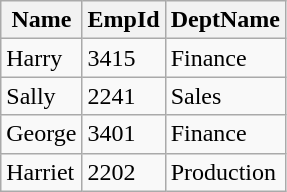<table class="wikitable">
<tr>
<th>Name</th>
<th>EmpId</th>
<th>DeptName</th>
</tr>
<tr>
<td>Harry</td>
<td>3415</td>
<td>Finance</td>
</tr>
<tr>
<td>Sally</td>
<td>2241</td>
<td>Sales</td>
</tr>
<tr>
<td>George</td>
<td>3401</td>
<td>Finance</td>
</tr>
<tr>
<td>Harriet</td>
<td>2202</td>
<td>Production</td>
</tr>
</table>
